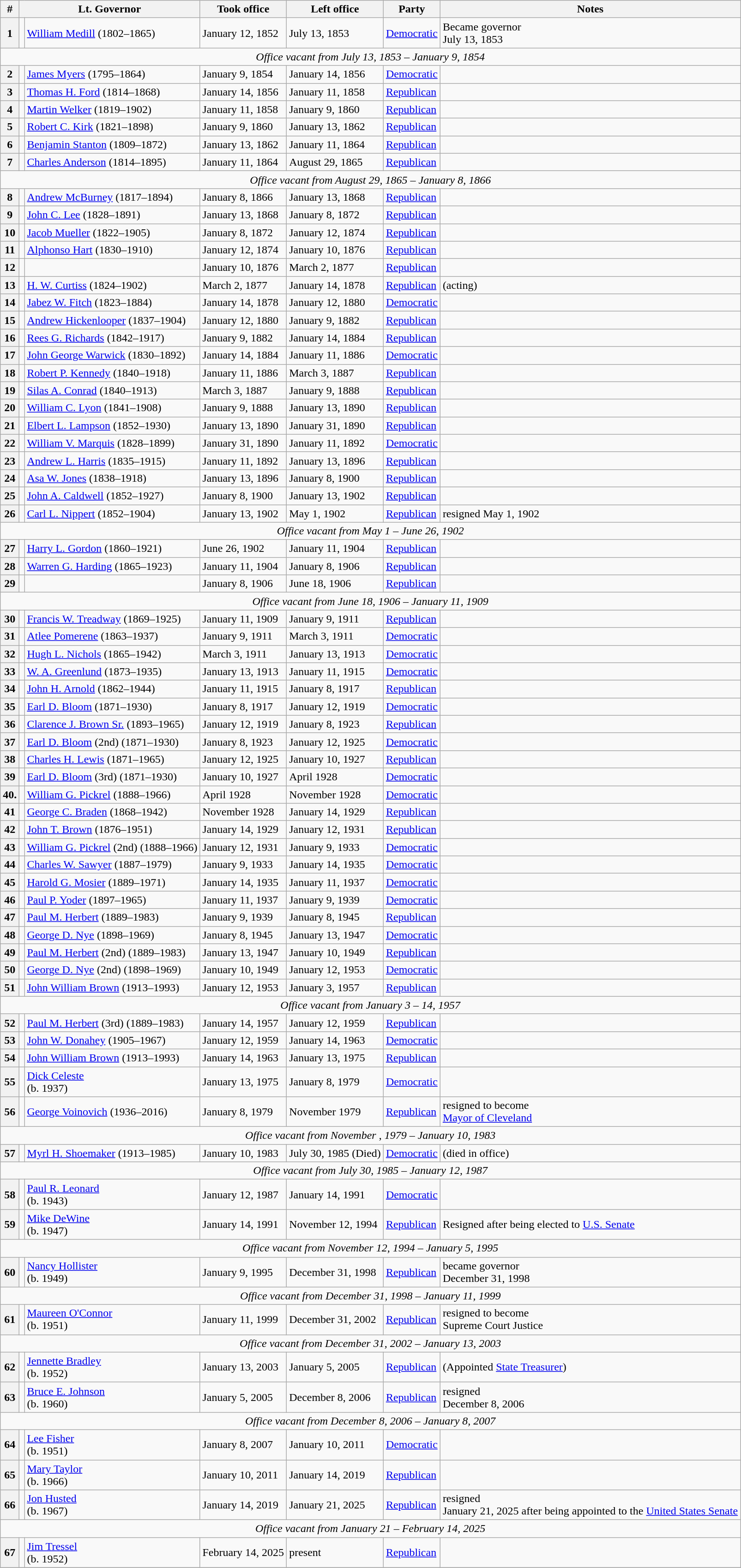<table class="wikitable">
<tr>
<th>#</th>
<th colspan=2>Lt. Governor</th>
<th>Took office</th>
<th>Left office</th>
<th>Party</th>
<th>Notes</th>
</tr>
<tr>
<th>1</th>
<td></td>
<td><a href='#'>William Medill</a> (1802–1865)</td>
<td>January 12, 1852</td>
<td>July 13, 1853</td>
<td><a href='#'>Democratic</a></td>
<td>Became governor<br>July 13, 1853</td>
</tr>
<tr>
<td colspan="7" align="center"><em>Office vacant from July 13, 1853 – January 9, 1854</em></td>
</tr>
<tr>
<th>2</th>
<td></td>
<td><a href='#'>James Myers</a> (1795–1864)</td>
<td>January 9, 1854</td>
<td>January 14, 1856</td>
<td><a href='#'>Democratic</a></td>
<td></td>
</tr>
<tr>
<th>3</th>
<td></td>
<td><a href='#'>Thomas H. Ford</a> (1814–1868)</td>
<td>January 14, 1856</td>
<td>January 11, 1858</td>
<td><a href='#'>Republican</a></td>
<td></td>
</tr>
<tr>
<th>4</th>
<td></td>
<td><a href='#'>Martin Welker</a> (1819–1902)</td>
<td>January 11, 1858</td>
<td>January 9, 1860</td>
<td><a href='#'>Republican</a></td>
<td></td>
</tr>
<tr>
<th>5</th>
<td></td>
<td><a href='#'>Robert C. Kirk</a> (1821–1898)</td>
<td>January 9, 1860</td>
<td>January 13, 1862</td>
<td><a href='#'>Republican</a></td>
<td></td>
</tr>
<tr>
<th>6</th>
<td></td>
<td><a href='#'>Benjamin Stanton</a> (1809–1872)</td>
<td>January 13, 1862</td>
<td>January 11, 1864</td>
<td><a href='#'>Republican</a></td>
<td></td>
</tr>
<tr>
<th>7</th>
<td></td>
<td><a href='#'>Charles Anderson</a> (1814–1895)</td>
<td>January 11, 1864</td>
<td>August 29, 1865</td>
<td><a href='#'>Republican</a></td>
</tr>
<tr>
<td colspan=7 align=center><em>Office vacant from August 29, 1865 – January 8, 1866</em></td>
</tr>
<tr>
<th>8</th>
<td></td>
<td><a href='#'>Andrew McBurney</a>  (1817–1894)</td>
<td>January 8, 1866</td>
<td>January 13, 1868</td>
<td><a href='#'>Republican</a></td>
<td></td>
</tr>
<tr>
<th>9</th>
<td></td>
<td><a href='#'>John C. Lee</a> (1828–1891)</td>
<td>January 13, 1868</td>
<td>January 8, 1872</td>
<td><a href='#'>Republican</a></td>
<td></td>
</tr>
<tr>
<th>10</th>
<td></td>
<td><a href='#'>Jacob Mueller</a> (1822–1905)</td>
<td>January 8, 1872</td>
<td>January 12, 1874</td>
<td><a href='#'>Republican</a></td>
<td></td>
</tr>
<tr>
<th>11</th>
<td></td>
<td><a href='#'>Alphonso Hart</a> (1830–1910)</td>
<td>January 12, 1874</td>
<td>January 10, 1876</td>
<td><a href='#'>Republican</a></td>
<td></td>
</tr>
<tr>
<th>12</th>
<td></td>
<td></td>
<td>January 10, 1876</td>
<td>March 2, 1877</td>
<td><a href='#'>Republican</a></td>
<td></td>
</tr>
<tr>
<th>13</th>
<td></td>
<td><a href='#'>H. W. Curtiss</a> (1824–1902)</td>
<td>March 2, 1877</td>
<td>January 14, 1878</td>
<td><a href='#'>Republican</a></td>
<td>(acting)</td>
</tr>
<tr>
<th>14</th>
<td></td>
<td><a href='#'>Jabez W. Fitch</a> (1823–1884)</td>
<td>January 14, 1878</td>
<td>January 12, 1880</td>
<td><a href='#'>Democratic</a></td>
<td></td>
</tr>
<tr>
<th>15</th>
<td></td>
<td><a href='#'>Andrew Hickenlooper</a> (1837–1904)</td>
<td>January 12, 1880</td>
<td>January 9, 1882</td>
<td><a href='#'>Republican</a></td>
<td></td>
</tr>
<tr>
<th>16</th>
<td></td>
<td><a href='#'>Rees G. Richards</a> (1842–1917)</td>
<td>January 9, 1882</td>
<td>January 14, 1884</td>
<td><a href='#'>Republican</a></td>
<td></td>
</tr>
<tr>
<th>17</th>
<td></td>
<td><a href='#'>John George Warwick</a> (1830–1892)</td>
<td>January 14, 1884</td>
<td>January 11, 1886</td>
<td><a href='#'>Democratic</a></td>
<td></td>
</tr>
<tr>
<th>18</th>
<td></td>
<td><a href='#'>Robert P. Kennedy</a> (1840–1918)</td>
<td>January 11, 1886</td>
<td>March 3, 1887</td>
<td><a href='#'>Republican</a></td>
<td></td>
</tr>
<tr>
<th>19</th>
<td></td>
<td><a href='#'>Silas A. Conrad</a> (1840–1913)</td>
<td>March 3, 1887</td>
<td>January 9, 1888</td>
<td><a href='#'>Republican</a></td>
<td></td>
</tr>
<tr>
<th>20</th>
<td></td>
<td><a href='#'>William C. Lyon</a> (1841–1908)</td>
<td>January 9, 1888</td>
<td>January 13, 1890</td>
<td><a href='#'>Republican</a></td>
<td></td>
</tr>
<tr>
<th>21</th>
<td></td>
<td><a href='#'>Elbert L. Lampson</a> (1852–1930)</td>
<td>January 13, 1890</td>
<td>January 31, 1890</td>
<td><a href='#'>Republican</a></td>
<td></td>
</tr>
<tr>
<th>22</th>
<td></td>
<td><a href='#'>William V. Marquis</a> (1828–1899)</td>
<td>January 31, 1890</td>
<td>January 11, 1892</td>
<td><a href='#'>Democratic</a></td>
<td></td>
</tr>
<tr>
<th>23</th>
<td></td>
<td><a href='#'>Andrew L. Harris</a> (1835–1915)</td>
<td>January 11, 1892</td>
<td>January 13, 1896</td>
<td><a href='#'>Republican</a></td>
<td></td>
</tr>
<tr>
<th>24</th>
<td></td>
<td><a href='#'>Asa W. Jones</a> (1838–1918)</td>
<td>January 13, 1896</td>
<td>January 8, 1900</td>
<td><a href='#'>Republican</a></td>
<td></td>
</tr>
<tr>
<th>25</th>
<td></td>
<td><a href='#'>John A. Caldwell</a> (1852–1927)</td>
<td>January 8, 1900</td>
<td>January 13, 1902</td>
<td><a href='#'>Republican</a></td>
<td></td>
</tr>
<tr>
<th>26</th>
<td></td>
<td><a href='#'>Carl L. Nippert</a> (1852–1904)</td>
<td>January 13, 1902</td>
<td>May 1, 1902</td>
<td><a href='#'>Republican</a></td>
<td>resigned May 1, 1902</td>
</tr>
<tr>
<td colspan="7" align="center"><em>Office vacant from May 1 – June 26, 1902</em></td>
</tr>
<tr>
<th>27</th>
<td></td>
<td><a href='#'>Harry L. Gordon</a> (1860–1921)</td>
<td>June 26, 1902</td>
<td>January 11, 1904</td>
<td><a href='#'>Republican</a></td>
<td></td>
</tr>
<tr>
<th>28</th>
<td></td>
<td><a href='#'>Warren G. Harding</a> (1865–1923)</td>
<td>January 11, 1904</td>
<td>January 8, 1906</td>
<td><a href='#'>Republican</a></td>
<td></td>
</tr>
<tr>
<th>29</th>
<td></td>
<td></td>
<td>January 8, 1906</td>
<td>June 18, 1906</td>
<td><a href='#'>Republican</a></td>
<td></td>
</tr>
<tr>
<td colspan="7" align="center"><em>Office vacant from June 18, 1906 – January 11, 1909</em></td>
</tr>
<tr>
<th>30</th>
<td></td>
<td><a href='#'>Francis W. Treadway</a> (1869–1925)</td>
<td>January 11, 1909</td>
<td>January 9, 1911</td>
<td><a href='#'>Republican</a></td>
<td></td>
</tr>
<tr>
<th>31</th>
<td></td>
<td><a href='#'>Atlee Pomerene</a> (1863–1937)</td>
<td>January 9, 1911</td>
<td>March 3, 1911</td>
<td><a href='#'>Democratic</a></td>
<td></td>
</tr>
<tr>
<th>32</th>
<td></td>
<td><a href='#'>Hugh L. Nichols</a> (1865–1942)</td>
<td>March 3, 1911</td>
<td>January 13, 1913</td>
<td><a href='#'>Democratic</a></td>
<td></td>
</tr>
<tr>
<th>33</th>
<td></td>
<td><a href='#'>W. A. Greenlund</a> (1873–1935)</td>
<td>January 13, 1913</td>
<td>January 11, 1915</td>
<td><a href='#'>Democratic</a></td>
<td></td>
</tr>
<tr>
<th>34</th>
<td></td>
<td><a href='#'>John H. Arnold</a> (1862–1944)</td>
<td>January 11, 1915</td>
<td>January 8, 1917</td>
<td><a href='#'>Republican</a></td>
<td></td>
</tr>
<tr>
<th>35</th>
<td></td>
<td><a href='#'>Earl D. Bloom</a> (1871–1930)</td>
<td>January 8, 1917</td>
<td>January 12, 1919</td>
<td><a href='#'>Democratic</a></td>
<td></td>
</tr>
<tr>
<th>36</th>
<td></td>
<td><a href='#'>Clarence J. Brown Sr.</a> (1893–1965)</td>
<td>January 12, 1919</td>
<td>January 8, 1923</td>
<td><a href='#'>Republican</a></td>
<td></td>
</tr>
<tr>
<th>37</th>
<td></td>
<td><a href='#'>Earl D. Bloom</a> (2nd) (1871–1930)</td>
<td>January 8, 1923</td>
<td>January 12, 1925</td>
<td><a href='#'>Democratic</a></td>
<td></td>
</tr>
<tr>
<th>38</th>
<td></td>
<td><a href='#'>Charles H. Lewis</a> (1871–1965)</td>
<td>January 12, 1925</td>
<td>January 10, 1927</td>
<td><a href='#'>Republican</a></td>
<td></td>
</tr>
<tr>
<th>39</th>
<td></td>
<td><a href='#'>Earl D. Bloom</a> (3rd) (1871–1930)</td>
<td>January 10, 1927</td>
<td>April 1928</td>
<td><a href='#'>Democratic</a></td>
<td></td>
</tr>
<tr>
<th>40.</th>
<td></td>
<td><a href='#'>William G. Pickrel</a> (1888–1966)</td>
<td>April 1928</td>
<td>November 1928</td>
<td><a href='#'>Democratic</a></td>
<td></td>
</tr>
<tr>
<th>41</th>
<td></td>
<td><a href='#'>George C. Braden</a> (1868–1942)</td>
<td>November 1928</td>
<td>January 14, 1929</td>
<td><a href='#'>Republican</a></td>
<td></td>
</tr>
<tr>
<th>42</th>
<td></td>
<td><a href='#'>John T. Brown</a> (1876–1951)</td>
<td>January 14, 1929</td>
<td>January 12, 1931</td>
<td><a href='#'>Republican</a></td>
<td></td>
</tr>
<tr>
<th>43</th>
<td></td>
<td><a href='#'>William G. Pickrel</a> (2nd) (1888–1966)</td>
<td>January 12, 1931</td>
<td>January 9, 1933</td>
<td><a href='#'>Democratic</a></td>
<td></td>
</tr>
<tr>
<th>44</th>
<td></td>
<td><a href='#'>Charles W. Sawyer</a> (1887–1979)</td>
<td>January 9, 1933</td>
<td>January 14, 1935</td>
<td><a href='#'>Democratic</a></td>
<td></td>
</tr>
<tr>
<th>45</th>
<td></td>
<td><a href='#'>Harold G. Mosier</a> (1889–1971)</td>
<td>January 14, 1935</td>
<td>January 11, 1937</td>
<td><a href='#'>Democratic</a></td>
<td></td>
</tr>
<tr>
<th>46</th>
<td></td>
<td><a href='#'>Paul P. Yoder</a> (1897–1965)</td>
<td>January 11, 1937</td>
<td>January 9, 1939</td>
<td><a href='#'>Democratic</a></td>
<td></td>
</tr>
<tr>
<th>47</th>
<td></td>
<td><a href='#'>Paul M. Herbert</a> (1889–1983)</td>
<td>January 9, 1939</td>
<td>January 8, 1945</td>
<td><a href='#'>Republican</a></td>
<td></td>
</tr>
<tr>
<th>48</th>
<td></td>
<td><a href='#'>George D. Nye</a> (1898–1969)</td>
<td>January 8, 1945</td>
<td>January 13, 1947</td>
<td><a href='#'>Democratic</a></td>
<td></td>
</tr>
<tr>
<th>49</th>
<td></td>
<td><a href='#'>Paul M. Herbert</a> (2nd) (1889–1983)</td>
<td>January 13, 1947</td>
<td>January 10, 1949</td>
<td><a href='#'>Republican</a></td>
<td></td>
</tr>
<tr>
<th>50</th>
<td></td>
<td><a href='#'>George D. Nye</a> (2nd) (1898–1969)</td>
<td>January 10, 1949</td>
<td>January 12, 1953</td>
<td><a href='#'>Democratic</a></td>
<td></td>
</tr>
<tr>
<th>51</th>
<td></td>
<td><a href='#'>John William Brown</a> (1913–1993)</td>
<td>January 12, 1953</td>
<td>January 3, 1957</td>
<td><a href='#'>Republican</a></td>
<td></td>
</tr>
<tr>
<td colspan="7" align="center"><em>Office vacant from January 3 – 14, 1957</em></td>
</tr>
<tr>
<th>52</th>
<td></td>
<td><a href='#'>Paul M. Herbert</a> (3rd) (1889–1983)</td>
<td>January 14, 1957</td>
<td>January 12, 1959</td>
<td><a href='#'>Republican</a></td>
<td></td>
</tr>
<tr>
<th>53</th>
<td></td>
<td><a href='#'>John W. Donahey</a> (1905–1967)</td>
<td>January 12, 1959</td>
<td>January 14, 1963</td>
<td><a href='#'>Democratic</a></td>
<td></td>
</tr>
<tr>
<th>54</th>
<td></td>
<td><a href='#'>John William Brown</a> (1913–1993)</td>
<td>January 14, 1963</td>
<td>January 13, 1975</td>
<td><a href='#'>Republican</a></td>
<td></td>
</tr>
<tr>
<th>55</th>
<td></td>
<td><a href='#'>Dick Celeste</a> <br> (b. 1937)</td>
<td>January 13, 1975</td>
<td>January 8, 1979</td>
<td><a href='#'>Democratic</a></td>
<td></td>
</tr>
<tr>
<th>56</th>
<td></td>
<td><a href='#'>George Voinovich</a> (1936–2016)</td>
<td>January 8, 1979</td>
<td>November 1979</td>
<td><a href='#'>Republican</a></td>
<td>resigned to become <br><a href='#'>Mayor of Cleveland</a></td>
</tr>
<tr>
<td colspan="7" align="center"><em>Office vacant from November </em>, <em>1979 – January 10, 1983</em></td>
</tr>
<tr>
<th>57</th>
<td></td>
<td><a href='#'>Myrl H. Shoemaker</a> (1913–1985)</td>
<td>January 10, 1983</td>
<td>July 30, 1985 (Died)</td>
<td><a href='#'>Democratic</a></td>
<td>(died in office)</td>
</tr>
<tr>
<td colspan="7" align="center"><em>Office vacant from July 30, 1985 – January 12, 1987</em></td>
</tr>
<tr>
<th>58</th>
<td></td>
<td><a href='#'>Paul R. Leonard</a> <br> (b. 1943)</td>
<td>January 12, 1987</td>
<td>January 14, 1991</td>
<td><a href='#'>Democratic</a></td>
<td></td>
</tr>
<tr>
<th>59</th>
<td></td>
<td><a href='#'>Mike DeWine</a> <br> (b. 1947)</td>
<td>January 14, 1991</td>
<td>November 12, 1994</td>
<td><a href='#'>Republican</a></td>
<td>Resigned after being elected to <a href='#'>U.S. Senate</a></td>
</tr>
<tr>
<td colspan="7" align="center"><em>Office vacant from November 12, 1994 – January 5, 1995</em></td>
</tr>
<tr>
<th>60</th>
<td></td>
<td><a href='#'>Nancy Hollister</a> <br> (b. 1949)</td>
<td>January 9, 1995</td>
<td>December 31, 1998</td>
<td><a href='#'>Republican</a></td>
<td>became governor <br> December 31, 1998</td>
</tr>
<tr>
<td colspan="7" align="center"><em>Office vacant from December 31, 1998  – January 11, 1999</em></td>
</tr>
<tr>
<th>61</th>
<td></td>
<td><a href='#'>Maureen O'Connor</a> <br> (b. 1951)</td>
<td>January 11, 1999</td>
<td>December 31, 2002</td>
<td><a href='#'>Republican</a></td>
<td>resigned to become<br>Supreme Court Justice</td>
</tr>
<tr>
<td colspan="7" align="center"><em>Office vacant from December 31, 2002  – January 13, 2003</em></td>
</tr>
<tr>
<th>62</th>
<td></td>
<td><a href='#'>Jennette Bradley</a> <br> (b. 1952)</td>
<td>January 13, 2003</td>
<td>January 5, 2005</td>
<td><a href='#'>Republican</a></td>
<td>(Appointed <a href='#'>State Treasurer</a>)</td>
</tr>
<tr>
<th>63</th>
<td></td>
<td><a href='#'>Bruce E. Johnson</a> <br> (b. 1960)</td>
<td>January 5, 2005</td>
<td>December 8, 2006</td>
<td><a href='#'>Republican</a></td>
<td>resigned <br>December 8, 2006</td>
</tr>
<tr>
<td colspan="7" align="center"><em>Office vacant from December 8, 2006 – January 8, 2007</em></td>
</tr>
<tr>
<th>64</th>
<td></td>
<td><a href='#'>Lee Fisher</a> <br> (b. 1951)</td>
<td>January 8, 2007</td>
<td>January 10, 2011</td>
<td><a href='#'>Democratic</a></td>
<td></td>
</tr>
<tr>
<th>65</th>
<td></td>
<td><a href='#'>Mary Taylor</a> <br> (b. 1966)</td>
<td>January 10, 2011</td>
<td>January 14, 2019</td>
<td><a href='#'>Republican</a></td>
<td></td>
</tr>
<tr>
<th>66</th>
<td></td>
<td><a href='#'>Jon Husted</a> <br> (b. 1967)</td>
<td>January 14, 2019</td>
<td>January 21, 2025</td>
<td><a href='#'>Republican</a></td>
<td>resigned <br>January 21, 2025 after being appointed to the <a href='#'>United States Senate</a></td>
</tr>
<tr>
<td colspan="7" align="center"><em>Office vacant from January 21 – February 14, 2025</em></td>
</tr>
<tr>
<th>67</th>
<td></td>
<td><a href='#'>Jim Tressel</a> <br> (b. 1952)</td>
<td>February 14, 2025</td>
<td>present</td>
<td><a href='#'>Republican</a></td>
<td></td>
</tr>
<tr>
</tr>
</table>
